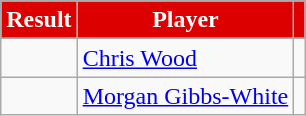<table class="wikitable" style="text-align:left">
<tr>
<th style="background:#DD0000; color:#FFFFFF; ">Result</th>
<th style="background:#DD0000;color:#FFFFFF; ">Player</th>
<th style="background:#DD0000; color:#FFFFFF; "></th>
</tr>
<tr>
</tr>
<tr>
<td></td>
<td> <a href='#'>Chris Wood</a></td>
<td></td>
</tr>
<tr>
<td></td>
<td> <a href='#'>Morgan Gibbs-White</a></td>
<td></td>
</tr>
</table>
